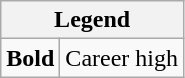<table class="wikitable mw-collapsible">
<tr>
<th colspan="2">Legend</th>
</tr>
<tr>
<td><strong>Bold</strong></td>
<td>Career high</td>
</tr>
</table>
